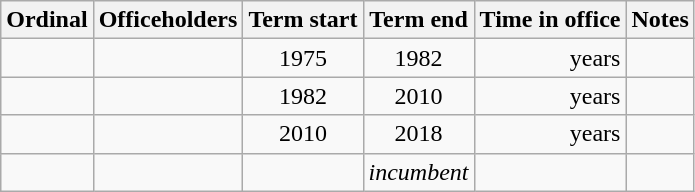<table class="wikitable sortable">
<tr>
<th>Ordinal</th>
<th>Officeholders</th>
<th>Term start</th>
<th>Term end</th>
<th>Time in office</th>
<th class="unsortable">Notes</th>
</tr>
<tr>
<td align=center></td>
<td></td>
<td align=center>1975</td>
<td align=center>1982</td>
<td align=right> years</td>
<td></td>
</tr>
<tr>
<td align=center></td>
<td></td>
<td align=center>1982</td>
<td align=center>2010</td>
<td align=right> years</td>
<td></td>
</tr>
<tr>
<td align=center></td>
<td></td>
<td align=center>2010</td>
<td align=center>2018</td>
<td align=right> years</td>
<td></td>
</tr>
<tr>
<td align=center></td>
<td></td>
<td align=center></td>
<td align=center><em>incumbent</em></td>
<td align=right></td>
<td></td>
</tr>
</table>
